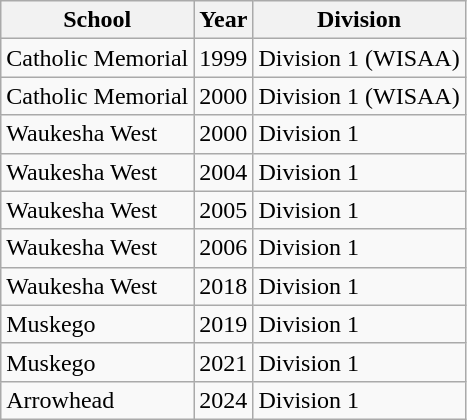<table class="wikitable">
<tr>
<th>School</th>
<th>Year</th>
<th>Division</th>
</tr>
<tr>
<td>Catholic Memorial</td>
<td>1999</td>
<td>Division 1 (WISAA)</td>
</tr>
<tr>
<td>Catholic Memorial</td>
<td>2000</td>
<td>Division 1 (WISAA)</td>
</tr>
<tr>
<td>Waukesha West</td>
<td>2000</td>
<td>Division 1</td>
</tr>
<tr>
<td>Waukesha West</td>
<td>2004</td>
<td>Division 1</td>
</tr>
<tr>
<td>Waukesha West</td>
<td>2005</td>
<td>Division 1</td>
</tr>
<tr>
<td>Waukesha West</td>
<td>2006</td>
<td>Division 1</td>
</tr>
<tr>
<td>Waukesha West</td>
<td>2018</td>
<td>Division 1</td>
</tr>
<tr>
<td>Muskego</td>
<td>2019</td>
<td>Division 1</td>
</tr>
<tr>
<td>Muskego</td>
<td>2021</td>
<td>Division 1</td>
</tr>
<tr>
<td>Arrowhead</td>
<td>2024</td>
<td>Division 1</td>
</tr>
</table>
